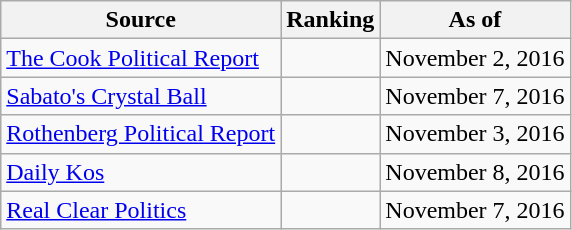<table class="wikitable" style="text-align:center">
<tr>
<th>Source</th>
<th>Ranking</th>
<th>As of</th>
</tr>
<tr>
<td align=left><a href='#'>The Cook Political Report</a></td>
<td></td>
<td>November 2, 2016</td>
</tr>
<tr>
<td align=left><a href='#'>Sabato's Crystal Ball</a></td>
<td></td>
<td>November 7, 2016</td>
</tr>
<tr>
<td align=left><a href='#'>Rothenberg Political Report</a></td>
<td></td>
<td>November 3, 2016</td>
</tr>
<tr>
<td align=left><a href='#'>Daily Kos</a></td>
<td></td>
<td>November 8, 2016</td>
</tr>
<tr>
<td align=left><a href='#'>Real Clear Politics</a></td>
<td></td>
<td>November 7, 2016</td>
</tr>
</table>
